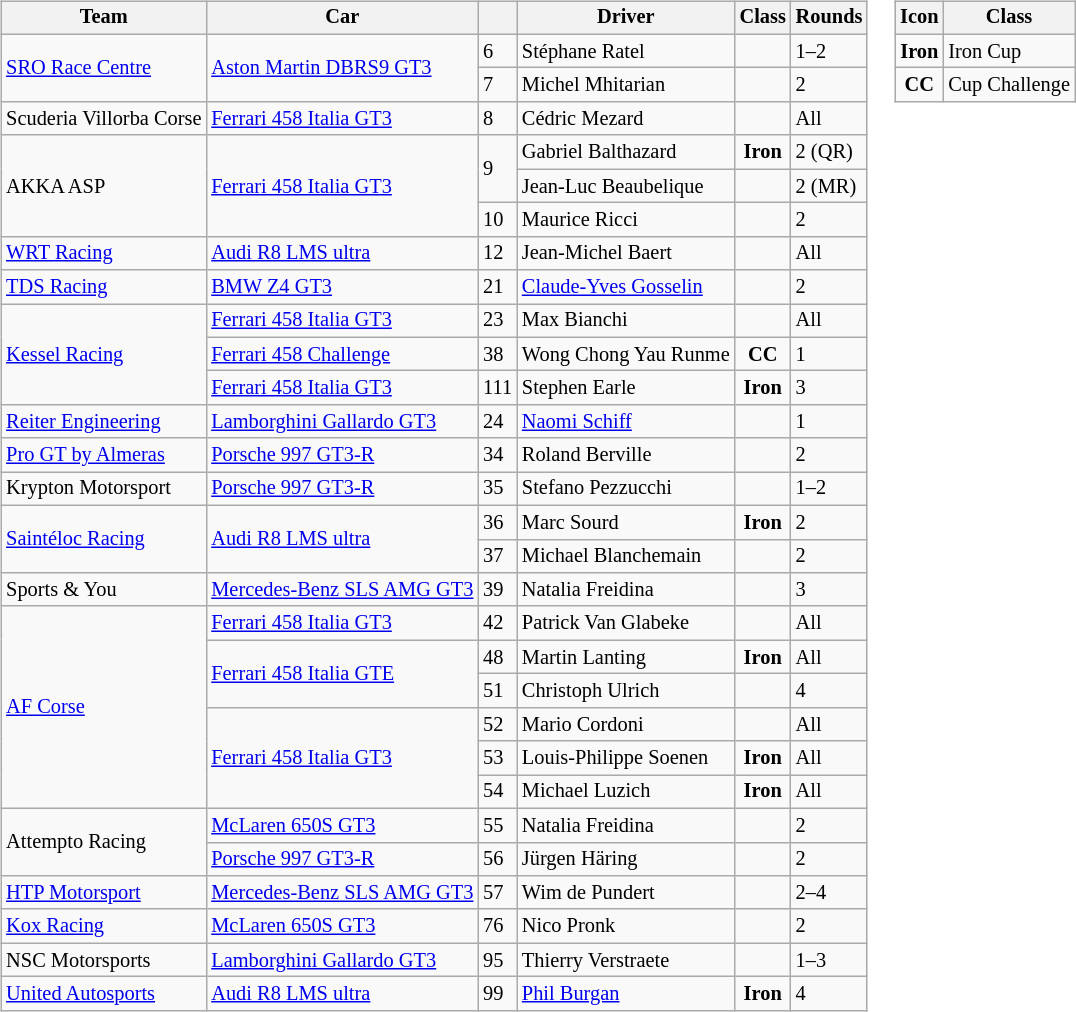<table>
<tr>
<td><br><table class="wikitable" style="font-size: 85%;">
<tr>
<th>Team</th>
<th>Car</th>
<th></th>
<th>Driver</th>
<th>Class</th>
<th>Rounds</th>
</tr>
<tr>
<td rowspan=2> <a href='#'>SRO Race Centre</a></td>
<td rowspan=2><a href='#'>Aston Martin DBRS9 GT3</a></td>
<td>6</td>
<td> Stéphane Ratel</td>
<td></td>
<td>1–2</td>
</tr>
<tr>
<td>7</td>
<td> Michel Mhitarian</td>
<td></td>
<td>2</td>
</tr>
<tr>
<td> Scuderia Villorba Corse</td>
<td><a href='#'>Ferrari 458 Italia GT3</a></td>
<td>8</td>
<td> Cédric Mezard</td>
<td></td>
<td>All</td>
</tr>
<tr>
<td rowspan=3> AKKA ASP</td>
<td rowspan=3><a href='#'>Ferrari 458 Italia GT3</a></td>
<td rowspan=2>9</td>
<td> Gabriel Balthazard</td>
<td align=center><strong><span>Iron</span></strong></td>
<td>2 (QR)</td>
</tr>
<tr>
<td> Jean-Luc Beaubelique</td>
<td></td>
<td>2 (MR)</td>
</tr>
<tr>
<td>10</td>
<td> Maurice Ricci</td>
<td></td>
<td>2</td>
</tr>
<tr>
<td> <a href='#'>WRT Racing</a></td>
<td><a href='#'>Audi R8 LMS ultra</a></td>
<td>12</td>
<td> Jean-Michel Baert</td>
<td></td>
<td>All</td>
</tr>
<tr>
<td> <a href='#'>TDS Racing</a></td>
<td><a href='#'>BMW Z4 GT3</a></td>
<td>21</td>
<td> <a href='#'>Claude-Yves Gosselin</a></td>
<td></td>
<td>2</td>
</tr>
<tr>
<td rowspan=3> <a href='#'>Kessel Racing</a></td>
<td><a href='#'>Ferrari 458 Italia GT3</a></td>
<td>23</td>
<td> Max Bianchi</td>
<td></td>
<td>All</td>
</tr>
<tr>
<td><a href='#'>Ferrari 458 Challenge</a></td>
<td>38</td>
<td> Wong Chong Yau Runme</td>
<td align=center><strong><span>CC</span></strong></td>
<td>1</td>
</tr>
<tr>
<td><a href='#'>Ferrari 458 Italia GT3</a></td>
<td>111</td>
<td> Stephen Earle</td>
<td align=center><strong><span>Iron</span></strong></td>
<td>3</td>
</tr>
<tr>
<td> <a href='#'>Reiter Engineering</a></td>
<td><a href='#'>Lamborghini Gallardo GT3</a></td>
<td>24</td>
<td> <a href='#'>Naomi Schiff</a></td>
<td></td>
<td>1</td>
</tr>
<tr>
<td> <a href='#'>Pro GT by Almeras</a></td>
<td><a href='#'>Porsche 997 GT3-R</a></td>
<td>34</td>
<td> Roland Berville</td>
<td></td>
<td>2</td>
</tr>
<tr>
<td> Krypton Motorsport</td>
<td><a href='#'>Porsche 997 GT3-R</a></td>
<td>35</td>
<td> Stefano Pezzucchi</td>
<td></td>
<td>1–2</td>
</tr>
<tr>
<td rowspan=2> <a href='#'>Saintéloc Racing</a></td>
<td rowspan=2><a href='#'>Audi R8 LMS ultra</a></td>
<td>36</td>
<td> Marc Sourd</td>
<td align=center><strong><span>Iron</span></strong></td>
<td>2</td>
</tr>
<tr>
<td>37</td>
<td> Michael Blanchemain</td>
<td></td>
<td>2</td>
</tr>
<tr>
<td> Sports & You</td>
<td><a href='#'>Mercedes-Benz SLS AMG GT3</a></td>
<td>39</td>
<td> Natalia Freidina</td>
<td></td>
<td>3</td>
</tr>
<tr>
<td rowspan=6> <a href='#'>AF Corse</a></td>
<td><a href='#'>Ferrari 458 Italia GT3</a></td>
<td>42</td>
<td> Patrick Van Glabeke</td>
<td></td>
<td>All</td>
</tr>
<tr>
<td rowspan=2><a href='#'>Ferrari 458 Italia GTE</a></td>
<td>48</td>
<td> Martin Lanting</td>
<td align=center><strong><span>Iron</span></strong></td>
<td>All</td>
</tr>
<tr>
<td>51</td>
<td> Christoph Ulrich</td>
<td></td>
<td>4</td>
</tr>
<tr>
<td rowspan=3><a href='#'>Ferrari 458 Italia GT3</a></td>
<td>52</td>
<td> Mario Cordoni</td>
<td></td>
<td>All</td>
</tr>
<tr>
<td>53</td>
<td> Louis-Philippe Soenen</td>
<td align=center><strong><span>Iron</span></strong></td>
<td>All</td>
</tr>
<tr>
<td>54</td>
<td> Michael Luzich</td>
<td align=center><strong><span>Iron</span></strong></td>
<td>All</td>
</tr>
<tr>
<td rowspan=2> Attempto Racing</td>
<td><a href='#'>McLaren 650S GT3</a></td>
<td>55</td>
<td> Natalia Freidina</td>
<td></td>
<td>2</td>
</tr>
<tr>
<td><a href='#'>Porsche 997 GT3-R</a></td>
<td>56</td>
<td> Jürgen Häring</td>
<td></td>
<td>2</td>
</tr>
<tr>
<td> <a href='#'>HTP Motorsport</a></td>
<td><a href='#'>Mercedes-Benz SLS AMG GT3</a></td>
<td>57</td>
<td> Wim de Pundert</td>
<td></td>
<td>2–4</td>
</tr>
<tr>
<td> <a href='#'>Kox Racing</a></td>
<td><a href='#'>McLaren 650S GT3</a></td>
<td>76</td>
<td> Nico Pronk</td>
<td></td>
<td>2</td>
</tr>
<tr>
<td> NSC Motorsports</td>
<td><a href='#'>Lamborghini Gallardo GT3</a></td>
<td>95</td>
<td> Thierry Verstraete</td>
<td></td>
<td>1–3</td>
</tr>
<tr>
<td> <a href='#'>United Autosports</a></td>
<td><a href='#'>Audi R8 LMS ultra</a></td>
<td>99</td>
<td> <a href='#'>Phil Burgan</a></td>
<td align=center><strong><span>Iron</span></strong></td>
<td>4</td>
</tr>
</table>
</td>
<td valign="top"><br><table class="wikitable" style="font-size: 85%">
<tr>
<th>Icon</th>
<th>Class</th>
</tr>
<tr>
<td align=center><strong><span>Iron</span></strong></td>
<td>Iron Cup</td>
</tr>
<tr>
<td align=center><strong><span>CC</span></strong></td>
<td>Cup Challenge</td>
</tr>
</table>
</td>
</tr>
</table>
